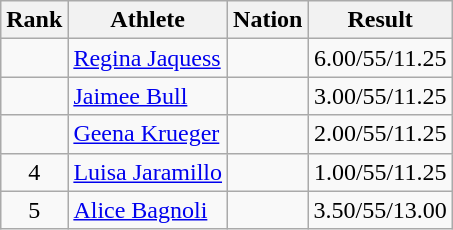<table class="wikitable sortable" style="text-align:center">
<tr>
<th>Rank</th>
<th>Athlete</th>
<th>Nation</th>
<th>Result</th>
</tr>
<tr>
<td></td>
<td align=left><a href='#'>Regina Jaquess</a></td>
<td align=left></td>
<td>6.00/55/11.25</td>
</tr>
<tr>
<td></td>
<td align=left><a href='#'>Jaimee Bull</a></td>
<td align=left></td>
<td>3.00/55/11.25</td>
</tr>
<tr>
<td></td>
<td align=left><a href='#'>Geena Krueger</a></td>
<td align=left></td>
<td>2.00/55/11.25</td>
</tr>
<tr>
<td>4</td>
<td align=left><a href='#'>Luisa Jaramillo</a></td>
<td align=left></td>
<td>1.00/55/11.25</td>
</tr>
<tr>
<td>5</td>
<td align=left><a href='#'>Alice Bagnoli</a></td>
<td align=left></td>
<td>3.50/55/13.00</td>
</tr>
</table>
